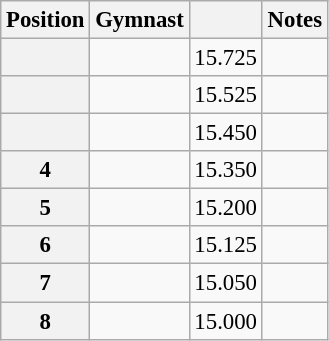<table class="wikitable sortable" style="text-align:center; font-size:95%">
<tr>
<th scope=col>Position</th>
<th scope=col>Gymnast</th>
<th scope=col></th>
<th scope=col>Notes</th>
</tr>
<tr>
<th scope=row></th>
<td align=left></td>
<td>15.725</td>
<td></td>
</tr>
<tr>
<th scope=row></th>
<td align=left></td>
<td>15.525</td>
<td></td>
</tr>
<tr>
<th scope=row></th>
<td align=left></td>
<td>15.450</td>
<td></td>
</tr>
<tr>
<th scope=row>4</th>
<td align=left></td>
<td>15.350</td>
<td></td>
</tr>
<tr>
<th scope=row>5</th>
<td align=left></td>
<td>15.200</td>
<td></td>
</tr>
<tr>
<th scope=row>6</th>
<td align=left></td>
<td>15.125</td>
<td></td>
</tr>
<tr>
<th scope=row>7</th>
<td align=left></td>
<td>15.050</td>
<td></td>
</tr>
<tr>
<th scope=row>8</th>
<td align=left></td>
<td>15.000</td>
<td></td>
</tr>
</table>
